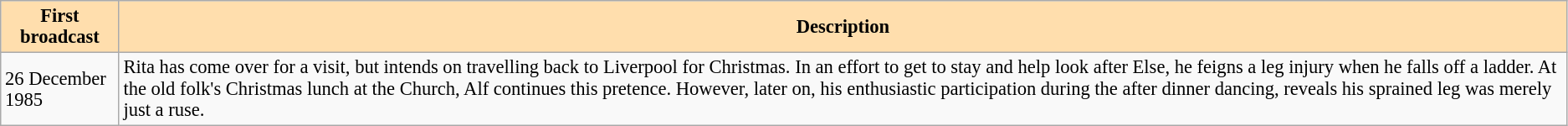<table class="wikitable" border="1" style="font-size: 94%">
<tr>
<th style="background:#ffdead">First broadcast</th>
<th style="background:#ffdead">Description</th>
</tr>
<tr>
<td>26 December 1985</td>
<td>Rita has come over for a visit, but intends on travelling back to Liverpool for Christmas. In an effort to get to stay and help look after Else, he feigns a leg injury when he falls off a ladder. At the old folk's Christmas lunch at the Church, Alf continues this pretence. However, later on, his enthusiastic participation during the after dinner dancing, reveals his sprained leg was merely just a ruse.</td>
</tr>
</table>
